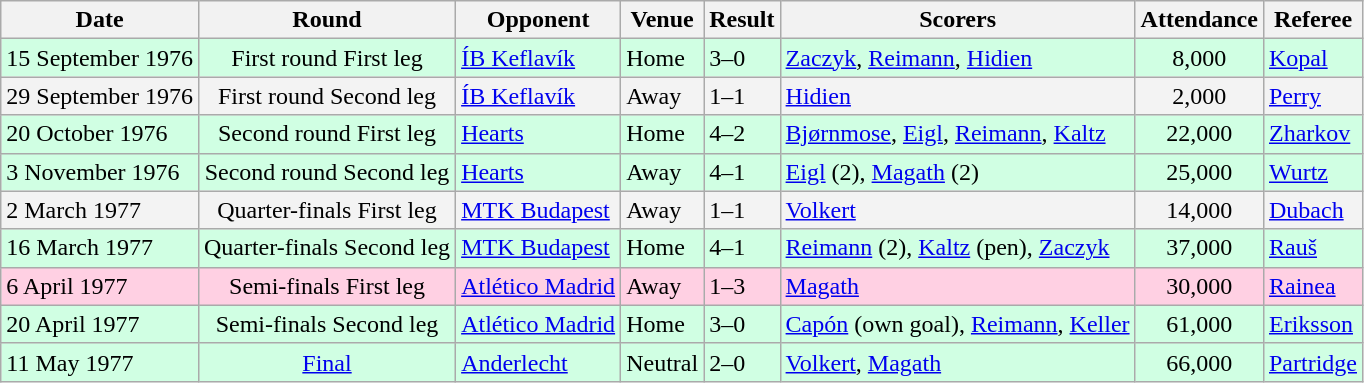<table class="wikitable">
<tr>
<th>Date</th>
<th>Round</th>
<th>Opponent</th>
<th>Venue</th>
<th>Result</th>
<th>Scorers</th>
<th>Attendance</th>
<th>Referee</th>
</tr>
<tr bgcolor = "#d0ffe3">
<td>15 September 1976</td>
<td align="center">First round First leg</td>
<td><a href='#'>ÍB Keflavík</a></td>
<td>Home</td>
<td>3–0</td>
<td><a href='#'>Zaczyk</a>, <a href='#'>Reimann</a>, <a href='#'>Hidien</a></td>
<td align="center">8,000</td>
<td><a href='#'>Kopal</a></td>
</tr>
<tr bgcolor = "#f3f3f3">
<td>29 September 1976</td>
<td align="center">First round Second leg</td>
<td><a href='#'>ÍB Keflavík</a></td>
<td>Away</td>
<td>1–1</td>
<td><a href='#'>Hidien</a></td>
<td align="center">2,000</td>
<td><a href='#'>Perry</a></td>
</tr>
<tr bgcolor = "#d0ffe3">
<td>20 October 1976</td>
<td align="center">Second round First leg</td>
<td><a href='#'>Hearts</a></td>
<td>Home</td>
<td>4–2</td>
<td><a href='#'>Bjørnmose</a>, <a href='#'>Eigl</a>, <a href='#'>Reimann</a>, <a href='#'>Kaltz</a></td>
<td align="center">22,000</td>
<td><a href='#'>Zharkov</a></td>
</tr>
<tr bgcolor = "#d0ffe3">
<td>3 November 1976</td>
<td align="center">Second round Second leg</td>
<td><a href='#'>Hearts</a></td>
<td>Away</td>
<td>4–1</td>
<td><a href='#'>Eigl</a> (2), <a href='#'>Magath</a> (2)</td>
<td align="center">25,000</td>
<td><a href='#'>Wurtz</a></td>
</tr>
<tr bgcolor = "#f3f3f3">
<td>2 March 1977</td>
<td align="center">Quarter-finals First leg</td>
<td><a href='#'>MTK Budapest</a></td>
<td>Away</td>
<td>1–1</td>
<td><a href='#'>Volkert</a></td>
<td align="center">14,000</td>
<td><a href='#'>Dubach</a></td>
</tr>
<tr bgcolor = "#d0ffe3">
<td>16 March 1977</td>
<td align="center">Quarter-finals Second leg</td>
<td><a href='#'>MTK Budapest</a></td>
<td>Home</td>
<td>4–1</td>
<td><a href='#'>Reimann</a> (2), <a href='#'>Kaltz</a> (pen), <a href='#'>Zaczyk</a></td>
<td align="center">37,000</td>
<td><a href='#'>Rauš</a></td>
</tr>
<tr bgcolor = "#ffd0e3">
<td>6 April 1977</td>
<td align="center">Semi-finals First leg</td>
<td><a href='#'>Atlético Madrid</a></td>
<td>Away</td>
<td>1–3</td>
<td><a href='#'>Magath</a></td>
<td align="center">30,000</td>
<td><a href='#'>Rainea</a></td>
</tr>
<tr bgcolor = "#d0ffe3">
<td>20 April 1977</td>
<td align="center">Semi-finals Second leg</td>
<td><a href='#'>Atlético Madrid</a></td>
<td>Home</td>
<td>3–0</td>
<td><a href='#'>Capón</a> (own goal), <a href='#'>Reimann</a>, <a href='#'>Keller</a></td>
<td align="center">61,000</td>
<td><a href='#'>Eriksson</a></td>
</tr>
<tr bgcolor = "#d0ffe3">
<td>11 May 1977</td>
<td align="center"><a href='#'>Final</a></td>
<td><a href='#'>Anderlecht</a></td>
<td>Neutral</td>
<td>2–0</td>
<td><a href='#'>Volkert</a>, <a href='#'>Magath</a></td>
<td align="center">66,000</td>
<td><a href='#'>Partridge</a></td>
</tr>
</table>
